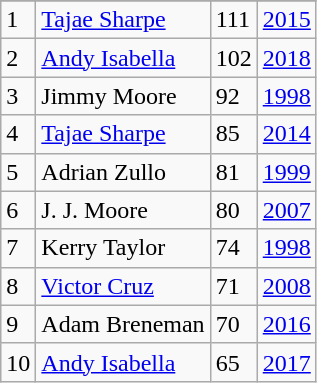<table class="wikitable">
<tr>
</tr>
<tr>
<td>1</td>
<td><a href='#'>Tajae Sharpe</a></td>
<td>111</td>
<td><a href='#'>2015</a></td>
</tr>
<tr>
<td>2</td>
<td><a href='#'>Andy Isabella</a></td>
<td>102</td>
<td><a href='#'>2018</a></td>
</tr>
<tr>
<td>3</td>
<td>Jimmy Moore</td>
<td>92</td>
<td><a href='#'>1998</a></td>
</tr>
<tr>
<td>4</td>
<td><a href='#'>Tajae Sharpe</a></td>
<td>85</td>
<td><a href='#'>2014</a></td>
</tr>
<tr>
<td>5</td>
<td>Adrian Zullo</td>
<td>81</td>
<td><a href='#'>1999</a></td>
</tr>
<tr>
<td>6</td>
<td>J. J. Moore</td>
<td>80</td>
<td><a href='#'>2007</a></td>
</tr>
<tr>
<td>7</td>
<td>Kerry Taylor</td>
<td>74</td>
<td><a href='#'>1998</a></td>
</tr>
<tr>
<td>8</td>
<td><a href='#'>Victor Cruz</a></td>
<td>71</td>
<td><a href='#'>2008</a></td>
</tr>
<tr>
<td>9</td>
<td>Adam Breneman</td>
<td>70</td>
<td><a href='#'>2016</a></td>
</tr>
<tr>
<td>10</td>
<td><a href='#'>Andy Isabella</a></td>
<td>65</td>
<td><a href='#'>2017</a></td>
</tr>
</table>
